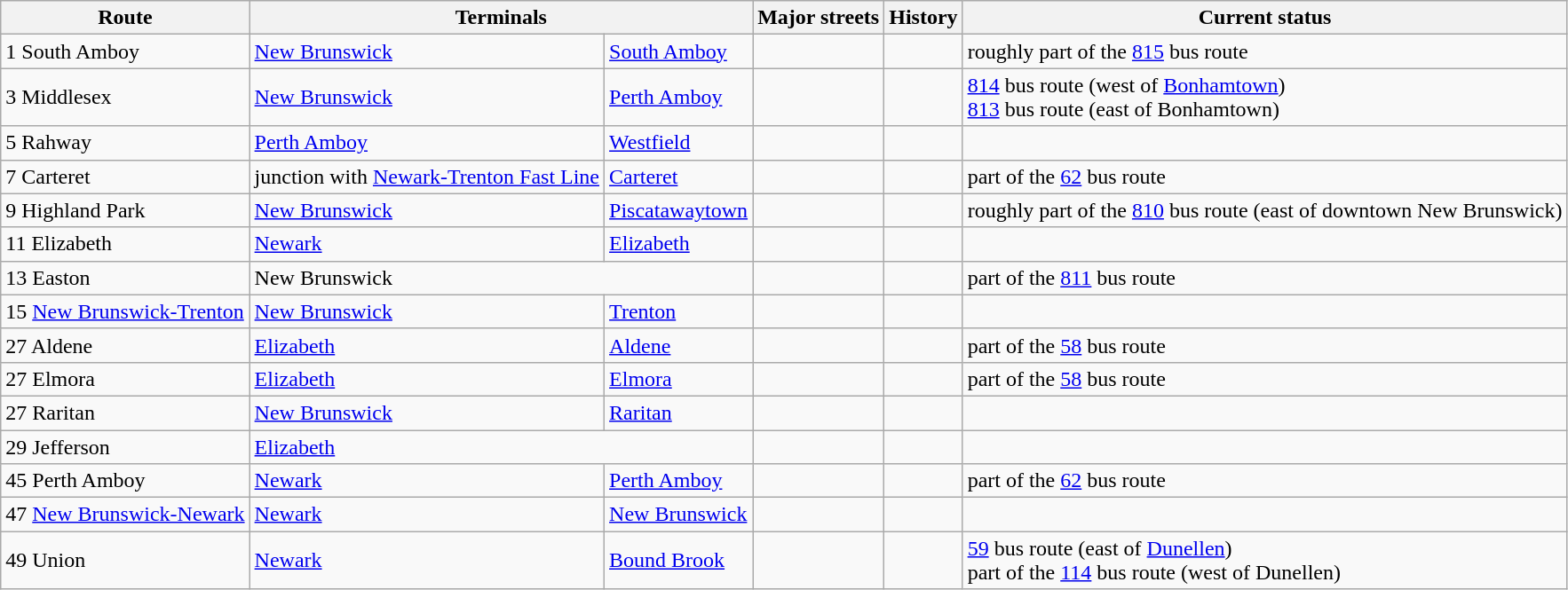<table class=wikitable>
<tr>
<th>Route</th>
<th colspan=2>Terminals</th>
<th>Major streets</th>
<th>History</th>
<th>Current status</th>
</tr>
<tr>
<td>1 South Amboy</td>
<td><a href='#'>New Brunswick</a></td>
<td><a href='#'>South Amboy</a></td>
<td></td>
<td></td>
<td>roughly part of the <a href='#'>815</a> bus route</td>
</tr>
<tr>
<td>3 Middlesex</td>
<td><a href='#'>New Brunswick</a></td>
<td><a href='#'>Perth Amboy</a></td>
<td></td>
<td></td>
<td><a href='#'>814</a> bus route (west of <a href='#'>Bonhamtown</a>)<br><a href='#'>813</a> bus route (east of Bonhamtown)</td>
</tr>
<tr>
<td>5 Rahway</td>
<td><a href='#'>Perth Amboy</a></td>
<td><a href='#'>Westfield</a></td>
<td></td>
<td></td>
<td></td>
</tr>
<tr>
<td>7 Carteret</td>
<td>junction with <a href='#'>Newark-Trenton Fast Line</a></td>
<td><a href='#'>Carteret</a></td>
<td></td>
<td></td>
<td>part of the <a href='#'>62</a> bus route</td>
</tr>
<tr>
<td>9 Highland Park</td>
<td><a href='#'>New Brunswick</a></td>
<td><a href='#'>Piscatawaytown</a></td>
<td></td>
<td></td>
<td>roughly part of the <a href='#'>810</a> bus route (east of downtown New Brunswick)</td>
</tr>
<tr>
<td>11 Elizabeth</td>
<td><a href='#'>Newark</a></td>
<td><a href='#'>Elizabeth</a></td>
<td></td>
<td></td>
<td></td>
</tr>
<tr>
<td>13 Easton</td>
<td colspan=2>New Brunswick</td>
<td></td>
<td></td>
<td>part of the <a href='#'>811</a> bus route</td>
</tr>
<tr>
<td>15 <a href='#'>New Brunswick-Trenton</a></td>
<td><a href='#'>New Brunswick</a></td>
<td><a href='#'>Trenton</a></td>
<td></td>
<td></td>
<td></td>
</tr>
<tr>
<td>27 Aldene</td>
<td><a href='#'>Elizabeth</a></td>
<td><a href='#'>Aldene</a></td>
<td></td>
<td></td>
<td>part of the <a href='#'>58</a> bus route</td>
</tr>
<tr>
<td>27 Elmora</td>
<td><a href='#'>Elizabeth</a></td>
<td><a href='#'>Elmora</a></td>
<td></td>
<td></td>
<td>part of the <a href='#'>58</a> bus route</td>
</tr>
<tr>
<td>27 Raritan</td>
<td><a href='#'>New Brunswick</a></td>
<td><a href='#'>Raritan</a></td>
<td></td>
<td></td>
<td></td>
</tr>
<tr>
<td>29 Jefferson</td>
<td colspan=2><a href='#'>Elizabeth</a></td>
<td></td>
<td></td>
<td></td>
</tr>
<tr>
<td>45 Perth Amboy</td>
<td><a href='#'>Newark</a></td>
<td><a href='#'>Perth Amboy</a></td>
<td></td>
<td></td>
<td>part of the <a href='#'>62</a> bus route</td>
</tr>
<tr>
<td>47 <a href='#'>New Brunswick-Newark</a></td>
<td><a href='#'>Newark</a></td>
<td><a href='#'>New Brunswick</a></td>
<td></td>
<td></td>
<td></td>
</tr>
<tr>
<td>49 Union</td>
<td><a href='#'>Newark</a></td>
<td><a href='#'>Bound Brook</a></td>
<td></td>
<td></td>
<td><a href='#'>59</a> bus route (east of <a href='#'>Dunellen</a>)<br>part of the <a href='#'>114</a> bus route (west of Dunellen)</td>
</tr>
</table>
